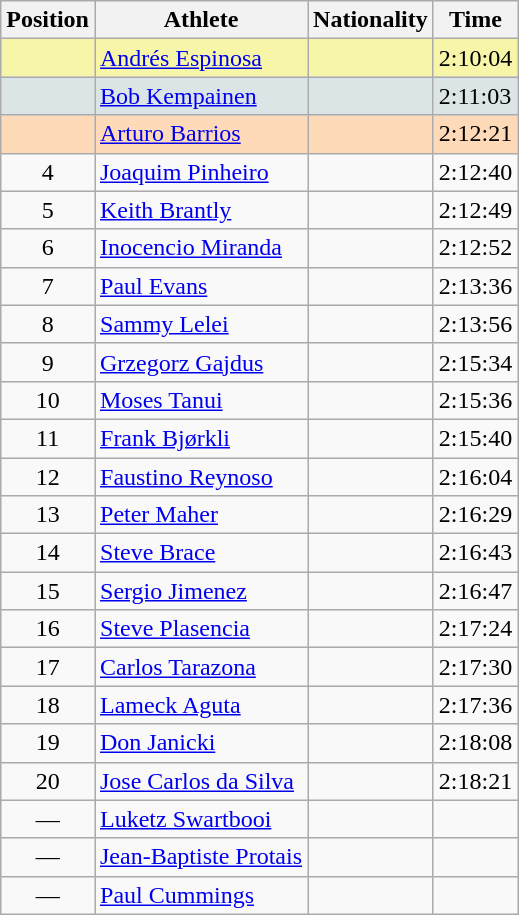<table class="wikitable sortable">
<tr>
<th>Position</th>
<th>Athlete</th>
<th>Nationality</th>
<th>Time</th>
</tr>
<tr bgcolor=#F7F6A8>
<td align=center></td>
<td><a href='#'>Andrés Espinosa</a></td>
<td></td>
<td>2:10:04</td>
</tr>
<tr bgcolor=#DCE5E5>
<td align=center></td>
<td><a href='#'>Bob Kempainen</a></td>
<td></td>
<td>2:11:03</td>
</tr>
<tr bgcolor=#FFDAB9>
<td align=center></td>
<td><a href='#'>Arturo Barrios</a></td>
<td></td>
<td>2:12:21</td>
</tr>
<tr>
<td align=center>4</td>
<td><a href='#'>Joaquim Pinheiro</a></td>
<td></td>
<td>2:12:40</td>
</tr>
<tr>
<td align=center>5</td>
<td><a href='#'>Keith Brantly</a></td>
<td></td>
<td>2:12:49</td>
</tr>
<tr>
<td align=center>6</td>
<td><a href='#'>Inocencio Miranda</a></td>
<td></td>
<td>2:12:52</td>
</tr>
<tr>
<td align=center>7</td>
<td><a href='#'>Paul Evans</a></td>
<td></td>
<td>2:13:36</td>
</tr>
<tr>
<td align=center>8</td>
<td><a href='#'>Sammy Lelei</a></td>
<td></td>
<td>2:13:56</td>
</tr>
<tr>
<td align=center>9</td>
<td><a href='#'>Grzegorz Gajdus</a></td>
<td></td>
<td>2:15:34</td>
</tr>
<tr>
<td align=center>10</td>
<td><a href='#'>Moses Tanui</a></td>
<td></td>
<td>2:15:36</td>
</tr>
<tr>
<td align=center>11</td>
<td><a href='#'>Frank Bjørkli</a></td>
<td></td>
<td>2:15:40</td>
</tr>
<tr>
<td align=center>12</td>
<td><a href='#'>Faustino Reynoso</a></td>
<td></td>
<td>2:16:04</td>
</tr>
<tr>
<td align=center>13</td>
<td><a href='#'>Peter Maher</a></td>
<td></td>
<td>2:16:29</td>
</tr>
<tr>
<td align=center>14</td>
<td><a href='#'>Steve Brace</a></td>
<td></td>
<td>2:16:43</td>
</tr>
<tr>
<td align=center>15</td>
<td><a href='#'>Sergio Jimenez</a></td>
<td></td>
<td>2:16:47</td>
</tr>
<tr>
<td align=center>16</td>
<td><a href='#'>Steve Plasencia</a></td>
<td></td>
<td>2:17:24</td>
</tr>
<tr>
<td align=center>17</td>
<td><a href='#'>Carlos Tarazona</a></td>
<td></td>
<td>2:17:30</td>
</tr>
<tr>
<td align=center>18</td>
<td><a href='#'>Lameck Aguta</a></td>
<td></td>
<td>2:17:36</td>
</tr>
<tr>
<td align=center>19</td>
<td><a href='#'>Don Janicki</a></td>
<td></td>
<td>2:18:08</td>
</tr>
<tr>
<td align=center>20</td>
<td><a href='#'>Jose Carlos da Silva</a></td>
<td></td>
<td>2:18:21</td>
</tr>
<tr>
<td align=center>—</td>
<td><a href='#'>Luketz Swartbooi</a></td>
<td></td>
<td></td>
</tr>
<tr>
<td align=center>—</td>
<td><a href='#'>Jean-Baptiste Protais</a></td>
<td></td>
<td></td>
</tr>
<tr>
<td align=center>—</td>
<td><a href='#'>Paul Cummings</a></td>
<td></td>
<td></td>
</tr>
</table>
